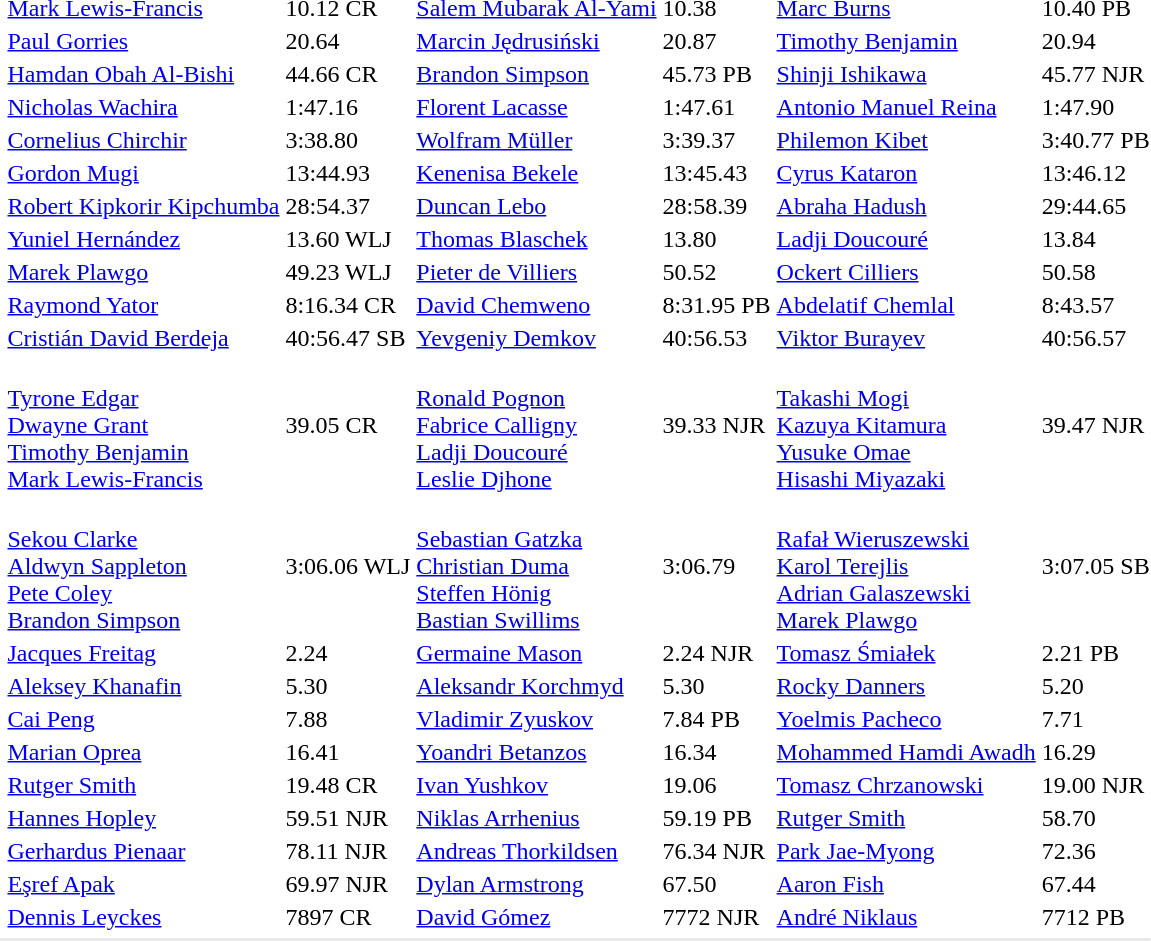<table>
<tr>
<td></td>
<td><a href='#'>Mark Lewis-Francis</a><br></td>
<td>10.12 CR</td>
<td><a href='#'>Salem Mubarak Al-Yami</a><br></td>
<td>10.38</td>
<td><a href='#'>Marc Burns</a><br></td>
<td>10.40 PB</td>
</tr>
<tr>
<td></td>
<td><a href='#'>Paul Gorries</a><br></td>
<td>20.64</td>
<td><a href='#'>Marcin Jędrusiński</a><br></td>
<td>20.87</td>
<td><a href='#'>Timothy Benjamin</a><br></td>
<td>20.94</td>
</tr>
<tr>
<td></td>
<td><a href='#'>Hamdan Obah Al-Bishi</a><br></td>
<td>44.66 CR</td>
<td><a href='#'>Brandon Simpson</a><br></td>
<td>45.73 PB</td>
<td><a href='#'>Shinji Ishikawa</a><br></td>
<td>45.77 NJR</td>
</tr>
<tr>
<td></td>
<td><a href='#'>Nicholas Wachira</a><br></td>
<td>1:47.16</td>
<td><a href='#'>Florent Lacasse</a><br></td>
<td>1:47.61</td>
<td><a href='#'>Antonio Manuel Reina</a><br></td>
<td>1:47.90</td>
</tr>
<tr>
<td></td>
<td><a href='#'>Cornelius Chirchir</a><br></td>
<td>3:38.80</td>
<td><a href='#'>Wolfram Müller</a><br></td>
<td>3:39.37</td>
<td><a href='#'>Philemon Kibet</a><br></td>
<td>3:40.77 PB</td>
</tr>
<tr>
<td></td>
<td><a href='#'>Gordon Mugi</a><br></td>
<td>13:44.93</td>
<td><a href='#'>Kenenisa Bekele</a><br></td>
<td>13:45.43</td>
<td><a href='#'>Cyrus Kataron</a><br></td>
<td>13:46.12</td>
</tr>
<tr>
<td></td>
<td><a href='#'>Robert Kipkorir Kipchumba</a><br></td>
<td>28:54.37</td>
<td><a href='#'>Duncan Lebo</a><br></td>
<td>28:58.39</td>
<td><a href='#'>Abraha Hadush</a><br></td>
<td>29:44.65</td>
</tr>
<tr>
<td></td>
<td><a href='#'>Yuniel Hernández</a><br></td>
<td>13.60 WLJ</td>
<td><a href='#'>Thomas Blaschek</a><br></td>
<td>13.80</td>
<td><a href='#'>Ladji Doucouré</a><br></td>
<td>13.84</td>
</tr>
<tr>
<td></td>
<td><a href='#'>Marek Plawgo</a><br></td>
<td>49.23 WLJ</td>
<td><a href='#'>Pieter de Villiers</a><br></td>
<td>50.52</td>
<td><a href='#'>Ockert Cilliers</a><br></td>
<td>50.58</td>
</tr>
<tr>
<td></td>
<td><a href='#'>Raymond Yator</a><br></td>
<td>8:16.34 CR</td>
<td><a href='#'>David Chemweno</a><br></td>
<td>8:31.95 PB</td>
<td><a href='#'>Abdelatif Chemlal</a><br></td>
<td>8:43.57</td>
</tr>
<tr>
<td></td>
<td><a href='#'>Cristián David Berdeja</a><br></td>
<td>40:56.47 SB</td>
<td><a href='#'>Yevgeniy Demkov</a><br></td>
<td>40:56.53</td>
<td><a href='#'>Viktor Burayev</a><br></td>
<td>40:56.57</td>
</tr>
<tr>
<td></td>
<td><br><a href='#'>Tyrone Edgar</a><br><a href='#'>Dwayne Grant</a><br><a href='#'>Timothy Benjamin</a><br><a href='#'>Mark Lewis-Francis</a></td>
<td>39.05 CR</td>
<td><br><a href='#'>Ronald Pognon</a><br><a href='#'>Fabrice Calligny</a><br><a href='#'>Ladji Doucouré</a><br><a href='#'>Leslie Djhone</a></td>
<td>39.33 NJR</td>
<td><br><a href='#'>Takashi Mogi</a><br><a href='#'>Kazuya Kitamura</a><br><a href='#'>Yusuke Omae</a><br><a href='#'>Hisashi Miyazaki</a></td>
<td>39.47 NJR</td>
</tr>
<tr>
<td></td>
<td><br><a href='#'>Sekou Clarke</a><br><a href='#'>Aldwyn Sappleton</a><br><a href='#'>Pete Coley</a><br><a href='#'>Brandon Simpson</a></td>
<td>3:06.06 WLJ</td>
<td><br><a href='#'>Sebastian Gatzka</a><br><a href='#'>Christian Duma</a><br><a href='#'>Steffen Hönig</a><br><a href='#'>Bastian Swillims</a></td>
<td>3:06.79</td>
<td><br><a href='#'>Rafał Wieruszewski</a><br><a href='#'>Karol Terejlis</a><br><a href='#'>Adrian Galaszewski</a><br><a href='#'>Marek Plawgo</a></td>
<td>3:07.05 SB</td>
</tr>
<tr>
<td></td>
<td><a href='#'>Jacques Freitag</a><br></td>
<td>2.24</td>
<td><a href='#'>Germaine Mason</a><br></td>
<td>2.24 NJR</td>
<td><a href='#'>Tomasz Śmiałek</a><br></td>
<td>2.21 PB</td>
</tr>
<tr>
<td></td>
<td><a href='#'>Aleksey Khanafin</a><br></td>
<td>5.30</td>
<td><a href='#'>Aleksandr Korchmyd</a><br></td>
<td>5.30</td>
<td><a href='#'>Rocky Danners</a><br></td>
<td>5.20</td>
</tr>
<tr>
<td></td>
<td><a href='#'>Cai Peng</a><br></td>
<td>7.88</td>
<td><a href='#'>Vladimir Zyuskov</a><br></td>
<td>7.84 PB</td>
<td><a href='#'>Yoelmis Pacheco</a><br></td>
<td>7.71</td>
</tr>
<tr>
<td></td>
<td><a href='#'>Marian Oprea</a><br></td>
<td>16.41</td>
<td><a href='#'>Yoandri Betanzos</a><br></td>
<td>16.34</td>
<td><a href='#'>Mohammed Hamdi Awadh</a><br></td>
<td>16.29</td>
</tr>
<tr>
<td></td>
<td><a href='#'>Rutger Smith</a><br></td>
<td>19.48 CR</td>
<td><a href='#'>Ivan Yushkov</a><br></td>
<td>19.06</td>
<td><a href='#'>Tomasz Chrzanowski</a><br></td>
<td>19.00 NJR</td>
</tr>
<tr>
<td></td>
<td><a href='#'>Hannes Hopley</a><br></td>
<td>59.51 NJR</td>
<td><a href='#'>Niklas Arrhenius</a><br></td>
<td>59.19 PB</td>
<td><a href='#'>Rutger Smith</a><br></td>
<td>58.70</td>
</tr>
<tr>
<td></td>
<td><a href='#'>Gerhardus Pienaar</a><br></td>
<td>78.11 NJR</td>
<td><a href='#'>Andreas Thorkildsen</a><br></td>
<td>76.34 NJR</td>
<td><a href='#'>Park Jae-Myong</a><br></td>
<td>72.36</td>
</tr>
<tr>
<td></td>
<td><a href='#'>Eşref Apak</a><br></td>
<td>69.97 NJR</td>
<td><a href='#'>Dylan Armstrong</a><br></td>
<td>67.50</td>
<td><a href='#'>Aaron Fish</a><br></td>
<td>67.44</td>
</tr>
<tr>
<td></td>
<td><a href='#'>Dennis Leyckes</a><br></td>
<td>7897 CR</td>
<td><a href='#'>David Gómez</a><br></td>
<td>7772 NJR</td>
<td><a href='#'>André Niklaus</a><br></td>
<td>7712 PB</td>
</tr>
<tr>
</tr>
<tr bgcolor= e8e8e8>
<td colspan=7></td>
</tr>
</table>
